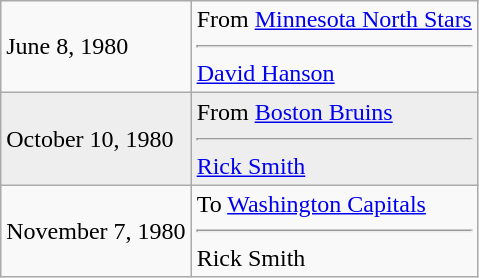<table class="wikitable">
<tr>
<td>June 8, 1980</td>
<td valign="top">From <a href='#'>Minnesota North Stars</a><hr><a href='#'>David Hanson</a></td>
</tr>
<tr style="background:#eee;">
<td>October 10, 1980</td>
<td valign="top">From <a href='#'>Boston Bruins</a><hr><a href='#'>Rick Smith</a></td>
</tr>
<tr>
<td>November 7, 1980</td>
<td valign="top">To <a href='#'>Washington Capitals</a><hr>Rick Smith</td>
</tr>
</table>
